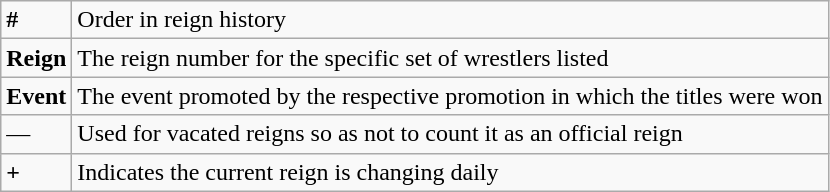<table class="wikitable">
<tr>
<td><strong>#</strong></td>
<td>Order in reign history</td>
</tr>
<tr>
<td><strong>Reign</strong></td>
<td>The reign number for the specific set of wrestlers listed</td>
</tr>
<tr>
<td><strong>Event</strong></td>
<td>The event promoted by the respective promotion in which the titles were won</td>
</tr>
<tr>
<td>—</td>
<td>Used for vacated reigns so as not to count it as an official reign</td>
</tr>
<tr>
<td><strong>+</strong></td>
<td>Indicates the current reign is changing daily</td>
</tr>
</table>
